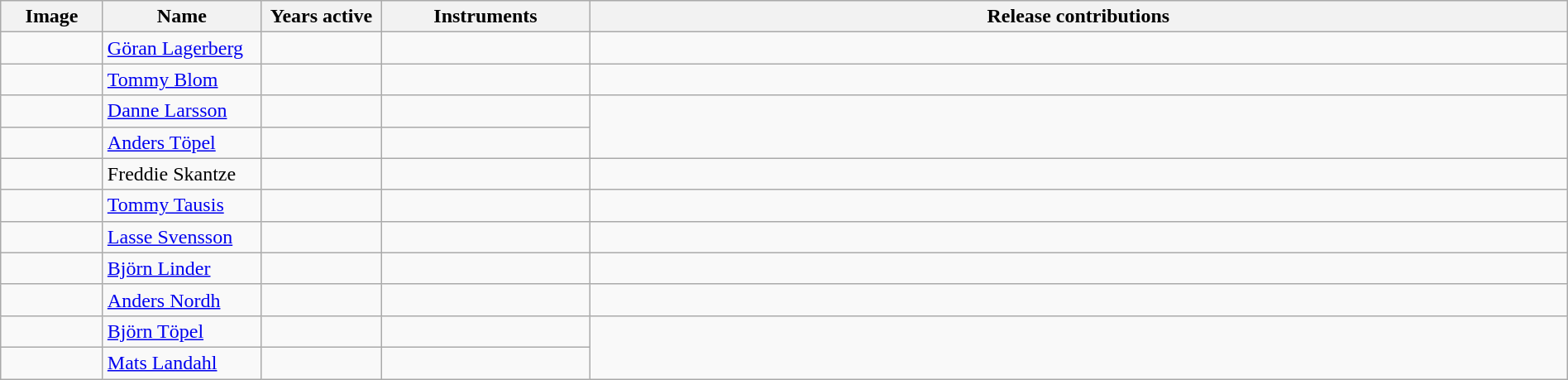<table class="wikitable" width="100%" border="1">
<tr>
<th width="75">Image</th>
<th width="120">Name</th>
<th width="90">Years active</th>
<th width="160">Instruments</th>
<th>Release contributions</th>
</tr>
<tr>
<td></td>
<td><a href='#'>Göran Lagerberg</a></td>
<td></td>
<td></td>
<td></td>
</tr>
<tr>
<td></td>
<td><a href='#'>Tommy Blom</a></td>
<td></td>
<td></td>
<td></td>
</tr>
<tr>
<td></td>
<td><a href='#'>Danne Larsson</a></td>
<td></td>
<td></td>
<td rowspan="2"></td>
</tr>
<tr>
<td></td>
<td><a href='#'>Anders Töpel</a></td>
<td></td>
<td></td>
</tr>
<tr>
<td></td>
<td>Freddie Skantze</td>
<td></td>
<td></td>
<td></td>
</tr>
<tr>
<td></td>
<td><a href='#'>Tommy Tausis</a></td>
<td></td>
<td></td>
<td></td>
</tr>
<tr>
<td></td>
<td><a href='#'>Lasse Svensson</a></td>
<td></td>
<td></td>
<td></td>
</tr>
<tr>
<td></td>
<td><a href='#'>Björn Linder</a></td>
<td></td>
<td></td>
<td></td>
</tr>
<tr>
<td></td>
<td><a href='#'>Anders Nordh</a></td>
<td></td>
<td></td>
<td></td>
</tr>
<tr>
<td></td>
<td><a href='#'>Björn Töpel</a></td>
<td></td>
<td></td>
<td rowspan="2"></td>
</tr>
<tr>
<td></td>
<td><a href='#'>Mats Landahl</a></td>
<td></td>
<td></td>
</tr>
</table>
